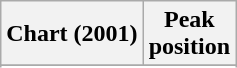<table class="wikitable sortable plainrowheaders" style="text-align:center;" border="1">
<tr>
<th scope="col">Chart (2001)</th>
<th scope="col">Peak<br>position</th>
</tr>
<tr>
</tr>
<tr>
</tr>
<tr>
</tr>
<tr>
</tr>
<tr>
</tr>
</table>
